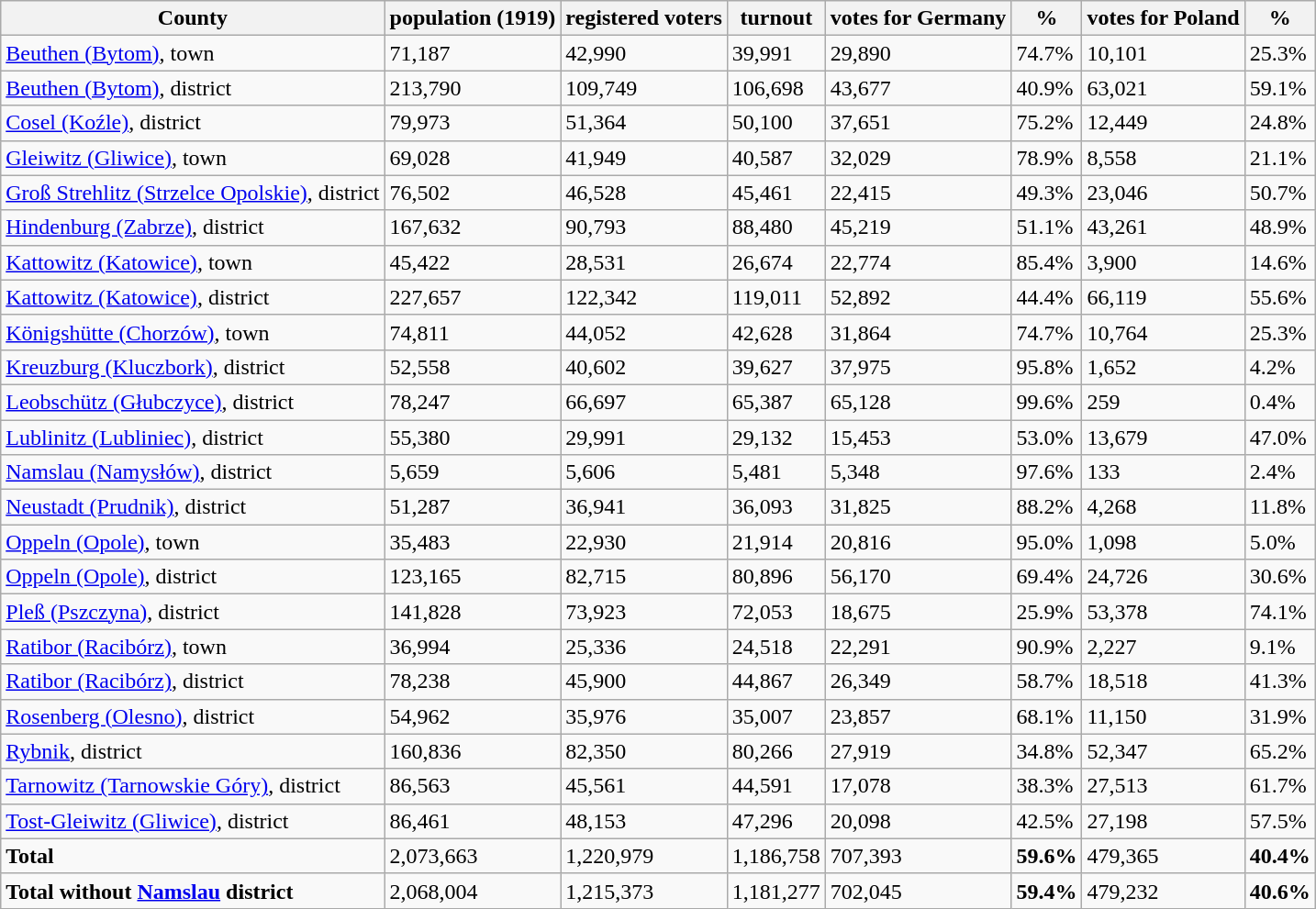<table class="wikitable sortable">
<tr style="width:80px">
<th>County</th>
<th>population (1919)</th>
<th>registered voters</th>
<th>turnout</th>
<th>votes for Germany</th>
<th>%</th>
<th>votes for Poland</th>
<th>%</th>
</tr>
<tr>
<td><a href='#'>Beuthen (Bytom)</a>, town </td>
<td>71,187</td>
<td>42,990</td>
<td>39,991</td>
<td>29,890</td>
<td>74.7%</td>
<td>10,101</td>
<td>25.3%</td>
</tr>
<tr>
<td><a href='#'>Beuthen (Bytom)</a>, district </td>
<td>213,790</td>
<td>109,749</td>
<td>106,698</td>
<td>43,677</td>
<td>40.9%</td>
<td>63,021</td>
<td>59.1%</td>
</tr>
<tr>
<td><a href='#'>Cosel (Koźle)</a>, district </td>
<td>79,973</td>
<td>51,364</td>
<td>50,100</td>
<td>37,651</td>
<td>75.2%</td>
<td>12,449</td>
<td>24.8%</td>
</tr>
<tr>
<td><a href='#'>Gleiwitz (Gliwice)</a>, town </td>
<td>69,028</td>
<td>41,949</td>
<td>40,587</td>
<td>32,029</td>
<td>78.9%</td>
<td>8,558</td>
<td>21.1%</td>
</tr>
<tr>
<td><a href='#'>Groß Strehlitz (Strzelce Opolskie)</a>, district </td>
<td>76,502</td>
<td>46,528</td>
<td>45,461</td>
<td>22,415</td>
<td>49.3%</td>
<td>23,046</td>
<td>50.7%</td>
</tr>
<tr>
<td><a href='#'>Hindenburg (Zabrze)</a>, district </td>
<td>167,632</td>
<td>90,793</td>
<td>88,480</td>
<td>45,219</td>
<td>51.1%</td>
<td>43,261</td>
<td>48.9%</td>
</tr>
<tr>
<td><a href='#'>Kattowitz (Katowice)</a>, town </td>
<td>45,422</td>
<td>28,531</td>
<td>26,674</td>
<td>22,774</td>
<td>85.4%</td>
<td>3,900</td>
<td>14.6%</td>
</tr>
<tr>
<td><a href='#'>Kattowitz (Katowice)</a>, district </td>
<td>227,657</td>
<td>122,342</td>
<td>119,011</td>
<td>52,892</td>
<td>44.4%</td>
<td>66,119</td>
<td>55.6%</td>
</tr>
<tr>
<td><a href='#'>Königshütte (Chorzów)</a>, town </td>
<td>74,811</td>
<td>44,052</td>
<td>42,628</td>
<td>31,864</td>
<td>74.7%</td>
<td>10,764</td>
<td>25.3%</td>
</tr>
<tr>
<td><a href='#'>Kreuzburg (Kluczbork)</a>, district </td>
<td>52,558</td>
<td>40,602</td>
<td>39,627</td>
<td>37,975</td>
<td>95.8%</td>
<td>1,652</td>
<td>4.2%</td>
</tr>
<tr>
<td><a href='#'>Leobschütz (Głubczyce)</a>, district </td>
<td>78,247</td>
<td>66,697</td>
<td>65,387</td>
<td>65,128</td>
<td>99.6%</td>
<td>259</td>
<td>0.4%</td>
</tr>
<tr>
<td><a href='#'>Lublinitz (Lubliniec)</a>, district </td>
<td>55,380</td>
<td>29,991</td>
<td>29,132</td>
<td>15,453</td>
<td>53.0%</td>
<td>13,679</td>
<td>47.0%</td>
</tr>
<tr>
<td><a href='#'>Namslau (Namysłów)</a>, district </td>
<td>5,659</td>
<td>5,606</td>
<td>5,481</td>
<td>5,348</td>
<td>97.6%</td>
<td>133</td>
<td>2.4%</td>
</tr>
<tr>
<td><a href='#'>Neustadt (Prudnik)</a>, district </td>
<td>51,287</td>
<td>36,941</td>
<td>36,093</td>
<td>31,825</td>
<td>88.2%</td>
<td>4,268</td>
<td>11.8%</td>
</tr>
<tr>
<td><a href='#'>Oppeln (Opole)</a>, town </td>
<td>35,483</td>
<td>22,930</td>
<td>21,914</td>
<td>20,816</td>
<td>95.0%</td>
<td>1,098</td>
<td>5.0%</td>
</tr>
<tr>
<td><a href='#'>Oppeln (Opole)</a>, district </td>
<td>123,165</td>
<td>82,715</td>
<td>80,896</td>
<td>56,170</td>
<td>69.4%</td>
<td>24,726</td>
<td>30.6%</td>
</tr>
<tr>
<td><a href='#'>Pleß (Pszczyna)</a>, district </td>
<td>141,828</td>
<td>73,923</td>
<td>72,053</td>
<td>18,675</td>
<td>25.9%</td>
<td>53,378</td>
<td>74.1%</td>
</tr>
<tr>
<td><a href='#'>Ratibor (Racibórz)</a>, town </td>
<td>36,994</td>
<td>25,336</td>
<td>24,518</td>
<td>22,291</td>
<td>90.9%</td>
<td>2,227</td>
<td>9.1%</td>
</tr>
<tr>
<td><a href='#'>Ratibor (Racibórz)</a>, district </td>
<td>78,238</td>
<td>45,900</td>
<td>44,867</td>
<td>26,349</td>
<td>58.7%</td>
<td>18,518</td>
<td>41.3%</td>
</tr>
<tr>
<td><a href='#'>Rosenberg (Olesno)</a>, district </td>
<td>54,962</td>
<td>35,976</td>
<td>35,007</td>
<td>23,857</td>
<td>68.1%</td>
<td>11,150</td>
<td>31.9%</td>
</tr>
<tr>
<td><a href='#'>Rybnik</a>, district </td>
<td>160,836</td>
<td>82,350</td>
<td>80,266</td>
<td>27,919</td>
<td>34.8%</td>
<td>52,347</td>
<td>65.2%</td>
</tr>
<tr>
<td><a href='#'>Tarnowitz (Tarnowskie Góry)</a>, district </td>
<td>86,563</td>
<td>45,561</td>
<td>44,591</td>
<td>17,078</td>
<td>38.3%</td>
<td>27,513</td>
<td>61.7%</td>
</tr>
<tr>
<td><a href='#'>Tost-Gleiwitz (Gliwice)</a>, district </td>
<td>86,461</td>
<td>48,153</td>
<td>47,296</td>
<td>20,098</td>
<td>42.5%</td>
<td>27,198</td>
<td>57.5%</td>
</tr>
<tr>
<td><strong>Total</strong> </td>
<td>2,073,663</td>
<td>1,220,979</td>
<td>1,186,758</td>
<td>707,393</td>
<td><strong>59.6%</strong></td>
<td>479,365</td>
<td><strong>40.4%</strong></td>
</tr>
<tr>
<td><strong>Total without <a href='#'>Namslau</a> district</strong> </td>
<td>2,068,004</td>
<td>1,215,373</td>
<td>1,181,277</td>
<td>702,045</td>
<td><strong>59.4%</strong></td>
<td>479,232</td>
<td><strong>40.6%</strong></td>
</tr>
</table>
